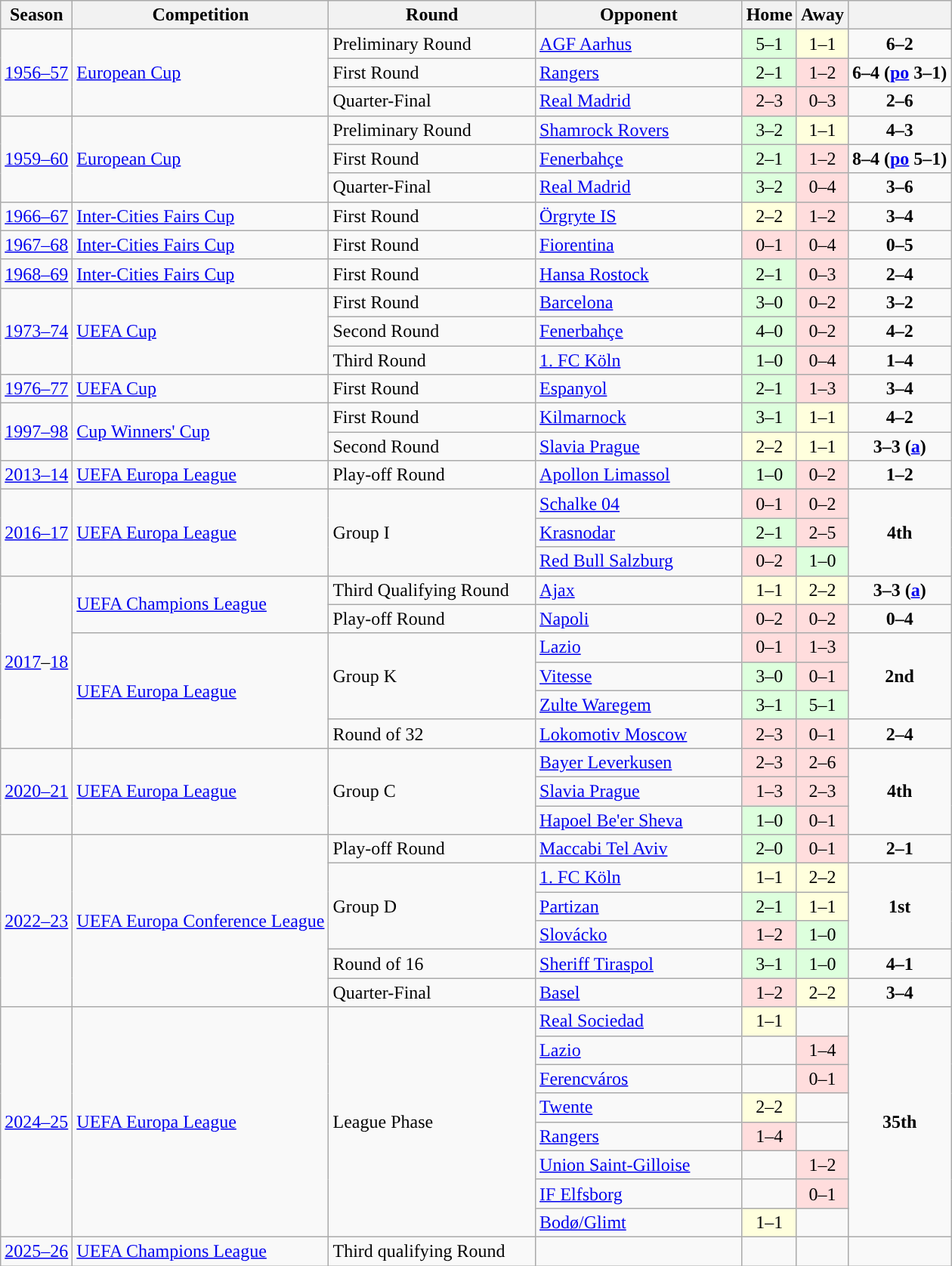<table class="wikitable">
<tr>
<th>Season</th>
<th>Competition</th>
<th width=175>Round</th>
<th width=175>Opponent</th>
<th>Home</th>
<th>Away</th>
<th></th>
</tr>
<tr>
<td rowspan="3"><a href='#'>1956–57</a></td>
<td rowspan="3"><a href='#'>European Cup</a></td>
<td>Preliminary Round</td>
<td> <a href='#'>AGF Aarhus</a></td>
<td style="text-align:center; background:#dfd;">5–1</td>
<td style="text-align:center; background:#ffd;">1–1</td>
<td style="text-align:center;"><strong>6–2</strong></td>
</tr>
<tr>
<td>First Round</td>
<td> <a href='#'>Rangers</a></td>
<td style="text-align:center; background:#dfd;">2–1</td>
<td style="text-align:center; background:#fdd;">1–2</td>
<td style="text-align:center;"><strong>6–4 (<a href='#'>po</a> 3–1)</strong></td>
</tr>
<tr>
<td>Quarter-Final</td>
<td> <a href='#'>Real Madrid</a></td>
<td style="text-align:center; background:#fdd;">2–3</td>
<td style="text-align:center; background:#fdd;">0–3</td>
<td style="text-align:center;"><strong>2–6</strong></td>
</tr>
<tr>
<td rowspan="3"><a href='#'>1959–60</a></td>
<td rowspan="3"><a href='#'>European Cup</a></td>
<td>Preliminary Round</td>
<td> <a href='#'>Shamrock Rovers</a></td>
<td style="text-align:center; background:#dfd;">3–2</td>
<td style="text-align:center; background:#ffd;">1–1</td>
<td style="text-align:center;"><strong>4–3</strong></td>
</tr>
<tr>
<td>First Round</td>
<td> <a href='#'>Fenerbahçe</a></td>
<td style="text-align:center; background:#dfd;">2–1</td>
<td style="text-align:center; background:#fdd;">1–2</td>
<td style="text-align:center;"><strong>8–4 (<a href='#'>po</a> 5–1)</strong></td>
</tr>
<tr>
<td>Quarter-Final</td>
<td> <a href='#'>Real Madrid</a></td>
<td style="text-align:center; background:#dfd;">3–2</td>
<td style="text-align:center; background:#fdd;">0–4</td>
<td style="text-align:center;"><strong>3–6</strong></td>
</tr>
<tr>
<td><a href='#'>1966–67</a></td>
<td><a href='#'>Inter-Cities Fairs Cup</a></td>
<td>First Round</td>
<td> <a href='#'>Örgryte IS</a></td>
<td style="text-align:center; background:#ffd;">2–2</td>
<td style="text-align:center; background:#fdd;">1–2</td>
<td style="text-align:center;"><strong>3–4</strong></td>
</tr>
<tr>
<td><a href='#'>1967–68</a></td>
<td><a href='#'>Inter-Cities Fairs Cup</a></td>
<td>First Round</td>
<td> <a href='#'>Fiorentina</a></td>
<td style="text-align:center; background:#fdd;">0–1</td>
<td style="text-align:center; background:#fdd;">0–4</td>
<td style="text-align:center;"><strong>0–5</strong></td>
</tr>
<tr>
<td><a href='#'>1968–69</a></td>
<td><a href='#'>Inter-Cities Fairs Cup</a></td>
<td>First Round</td>
<td> <a href='#'>Hansa Rostock</a></td>
<td style="text-align:center; background:#dfd;">2–1</td>
<td style="text-align:center; background:#fdd;">0–3</td>
<td style="text-align:center;"><strong>2–4</strong></td>
</tr>
<tr>
<td rowspan="3"><a href='#'>1973–74</a></td>
<td rowspan="3"><a href='#'>UEFA Cup</a></td>
<td>First Round</td>
<td> <a href='#'>Barcelona</a></td>
<td style="text-align:center; background:#dfd;">3–0</td>
<td style="text-align:center; background:#fdd;">0–2</td>
<td style="text-align:center;"><strong>3–2</strong></td>
</tr>
<tr>
<td>Second Round</td>
<td> <a href='#'>Fenerbahçe</a></td>
<td style="text-align:center; background:#dfd;">4–0</td>
<td style="text-align:center; background:#fdd;">0–2</td>
<td style="text-align:center;"><strong>4–2</strong></td>
</tr>
<tr>
<td>Third Round</td>
<td> <a href='#'>1. FC Köln</a></td>
<td style="text-align:center; background:#dfd;">1–0</td>
<td style="text-align:center; background:#fdd;">0–4</td>
<td style="text-align:center;"><strong>1–4</strong></td>
</tr>
<tr>
<td><a href='#'>1976–77</a></td>
<td><a href='#'>UEFA Cup</a></td>
<td>First Round</td>
<td> <a href='#'>Espanyol</a></td>
<td style="text-align:center; background:#dfd;">2–1</td>
<td style="text-align:center; background:#fdd;">1–3</td>
<td style="text-align:center;"><strong>3–4</strong></td>
</tr>
<tr>
<td rowspan="2"><a href='#'>1997–98</a></td>
<td rowspan="2"><a href='#'>Cup Winners' Cup</a></td>
<td>First Round</td>
<td> <a href='#'>Kilmarnock</a></td>
<td style="text-align:center; background:#dfd;">3–1</td>
<td style="text-align:center; background:#ffd;">1–1</td>
<td style="text-align:center;"><strong>4–2</strong></td>
</tr>
<tr>
<td>Second Round</td>
<td> <a href='#'>Slavia Prague</a></td>
<td style="text-align:center; background:#ffd;">2–2</td>
<td style="text-align:center; background:#ffd;">1–1</td>
<td style="text-align:center;"><strong>3–3 (<a href='#'>a</a>)</strong></td>
</tr>
<tr>
<td><a href='#'>2013–14</a></td>
<td><a href='#'>UEFA Europa League</a></td>
<td>Play-off Round</td>
<td> <a href='#'>Apollon Limassol</a></td>
<td style="text-align:center; background:#dfd;">1–0</td>
<td style="text-align:center; background:#fdd;">0–2</td>
<td style="text-align:center;"><strong>1–2</strong></td>
</tr>
<tr>
<td rowspan="3"><a href='#'>2016–17</a></td>
<td rowspan="3"><a href='#'>UEFA Europa League</a></td>
<td rowspan="3">Group I</td>
<td> <a href='#'>Schalke 04</a></td>
<td style="text-align:center; background:#fdd;">0–1</td>
<td style="text-align:center; background:#fdd;">0–2</td>
<td style="text-align:center;" rowspan=3><strong>4th</strong></td>
</tr>
<tr>
<td> <a href='#'>Krasnodar</a></td>
<td style="text-align:center; background:#dfd;">2–1</td>
<td style="text-align:center; background:#fdd;">2–5</td>
</tr>
<tr>
<td> <a href='#'>Red Bull Salzburg</a></td>
<td style="text-align:center; background:#fdd;">0–2</td>
<td style="text-align:center; background:#dfd;">1–0</td>
</tr>
<tr>
<td rowspan="6"><a href='#'>2017</a>–<a href='#'>18</a></td>
<td rowspan="2"><a href='#'>UEFA Champions League</a></td>
<td>Third Qualifying Round</td>
<td> <a href='#'>Ajax</a></td>
<td style="text-align:center; background:#ffd;">1–1</td>
<td style="text-align:center; background:#ffd;">2–2</td>
<td style="text-align:center;"><strong>3–3 (<a href='#'>a</a>)</strong></td>
</tr>
<tr>
<td>Play-off Round</td>
<td> <a href='#'>Napoli</a></td>
<td style="text-align:center; background:#fdd;">0–2</td>
<td style="text-align:center; background:#fdd;">0–2</td>
<td style="text-align:center;"><strong>0–4</strong></td>
</tr>
<tr>
<td rowspan="4"><a href='#'>UEFA Europa League</a></td>
<td rowspan="3">Group K</td>
<td> <a href='#'>Lazio</a></td>
<td style="text-align:center; background:#fdd;">0–1</td>
<td style="text-align:center; background:#fdd;">1–3</td>
<td style="text-align:center;" rowspan=3><strong>2nd</strong></td>
</tr>
<tr>
<td> <a href='#'>Vitesse</a></td>
<td style="text-align:center; background:#dfd;">3–0</td>
<td style="text-align:center; background:#fdd;">0–1</td>
</tr>
<tr>
<td> <a href='#'>Zulte Waregem</a></td>
<td style="text-align:center; background:#dfd;">3–1</td>
<td style="text-align:center; background:#dfd;">5–1</td>
</tr>
<tr>
<td>Round of 32</td>
<td> <a href='#'>Lokomotiv Moscow</a></td>
<td style="text-align:center; background:#fdd;">2–3</td>
<td style="text-align:center; background:#fdd;">0–1</td>
<td style="text-align:center;"><strong>2–4</strong></td>
</tr>
<tr>
<td rowspan="3"><a href='#'>2020–21</a></td>
<td rowspan="3"><a href='#'>UEFA Europa League</a></td>
<td rowspan="3">Group C</td>
<td> <a href='#'>Bayer Leverkusen</a></td>
<td style="text-align:center; background:#fdd;">2–3</td>
<td style="text-align:center; background:#fdd;">2–6</td>
<td style="text-align:center;" rowspan=3><strong>4th</strong></td>
</tr>
<tr>
<td> <a href='#'>Slavia Prague</a></td>
<td style="text-align:center; background:#fdd;">1–3</td>
<td style="text-align:center; background:#fdd;">2–3</td>
</tr>
<tr>
<td> <a href='#'>Hapoel Be'er Sheva</a></td>
<td style="text-align:center; background:#dfd;">1–0</td>
<td style="text-align:center; background:#fdd;">0–1</td>
</tr>
<tr>
<td rowspan="6"><a href='#'>2022–23</a></td>
<td rowspan="6"><a href='#'>UEFA Europa Conference League</a></td>
<td>Play-off Round</td>
<td> <a href='#'>Maccabi Tel Aviv</a></td>
<td style="text-align:center; background:#dfd;">2–0 </td>
<td style="text-align:center; background:#fdd;">0–1</td>
<td style="text-align:center;"><strong>2–1</strong></td>
</tr>
<tr>
<td rowspan="3">Group D</td>
<td> <a href='#'>1. FC Köln</a></td>
<td style="text-align:center; background:#ffd;">1–1</td>
<td style="text-align:center; background:#ffd;">2–2</td>
<td style="text-align:center;" rowspan=3><strong>1st</strong></td>
</tr>
<tr>
<td> <a href='#'>Partizan</a></td>
<td style="text-align:center; background:#dfd;">2–1</td>
<td style="text-align:center; background:#ffd;">1–1</td>
</tr>
<tr>
<td> <a href='#'>Slovácko</a></td>
<td style="text-align:center; background:#fdd;">1–2</td>
<td style="text-align:center; background:#dfd;">1–0</td>
</tr>
<tr>
<td>Round of 16</td>
<td> <a href='#'>Sheriff Tiraspol</a></td>
<td style="text-align:center; background:#dfd;">3–1</td>
<td style="text-align:center; background:#dfd;">1–0</td>
<td style="text-align:center;"><strong>4–1</strong></td>
</tr>
<tr>
<td>Quarter-Final</td>
<td> <a href='#'>Basel</a></td>
<td style="text-align:center; background:#fdd;">1–2 </td>
<td style="text-align:center; background:#ffd;">2–2</td>
<td style="text-align:center;"><strong>3–4</strong></td>
</tr>
<tr>
<td rowspan="8"><a href='#'>2024–25</a></td>
<td rowspan="8"><a href='#'>UEFA Europa League</a></td>
<td rowspan="8">League Phase</td>
<td> <a href='#'>Real Sociedad</a></td>
<td style="text-align:center; background:#ffd;">1–1</td>
<td></td>
<td style="text-align:center;" rowspan=8><strong>35th</strong></td>
</tr>
<tr>
<td> <a href='#'>Lazio</a></td>
<td></td>
<td style="text-align:center; background:#fdd;">1–4</td>
</tr>
<tr>
<td> <a href='#'>Ferencváros</a></td>
<td></td>
<td style="text-align:center; background:#fdd;">0–1</td>
</tr>
<tr>
<td> <a href='#'>Twente</a></td>
<td style="text-align:center; background:#ffd;">2–2</td>
<td></td>
</tr>
<tr>
<td> <a href='#'>Rangers</a></td>
<td style="text-align:center; background:#fdd;">1–4</td>
<td></td>
</tr>
<tr>
<td> <a href='#'>Union Saint-Gilloise</a></td>
<td></td>
<td style="text-align:center; background:#fdd;">1–2</td>
</tr>
<tr>
<td> <a href='#'>IF Elfsborg</a></td>
<td></td>
<td style="text-align:center; background:#fdd;">0–1</td>
</tr>
<tr>
<td> <a href='#'>Bodø/Glimt</a></td>
<td style="text-align:center; background:#ffd;">1–1</td>
<td></td>
</tr>
<tr>
<td><a href='#'>2025–26</a></td>
<td><a href='#'>UEFA Champions League</a></td>
<td>Third qualifying Round</td>
<td></td>
<td style="text-align:center;"></td>
<td style="text-align:center;"></td>
<td style="text-align:center;"></td>
</tr>
</table>
